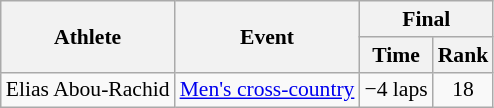<table class=wikitable style=font-size:90%;text-align:center>
<tr>
<th rowspan="2">Athlete</th>
<th rowspan="2">Event</th>
<th colspan=2>Final</th>
</tr>
<tr>
<th>Time</th>
<th>Rank</th>
</tr>
<tr>
<td align=left>Elias Abou-Rachid</td>
<td align=left><a href='#'>Men's cross-country</a></td>
<td>−4 laps</td>
<td>18</td>
</tr>
</table>
